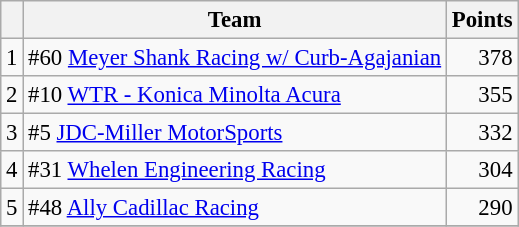<table class="wikitable" style="font-size: 95%;">
<tr>
<th scope="col"></th>
<th scope="col">Team</th>
<th scope="col">Points</th>
</tr>
<tr>
<td align=center>1</td>
<td> #60 <a href='#'>Meyer Shank Racing w/ Curb-Agajanian</a></td>
<td align=right>378</td>
</tr>
<tr>
<td align=center>2</td>
<td> #10 <a href='#'>WTR - Konica Minolta Acura</a></td>
<td align=right>355</td>
</tr>
<tr>
<td align=center>3</td>
<td> #5 <a href='#'>JDC-Miller MotorSports</a></td>
<td align=right>332</td>
</tr>
<tr>
<td align=center>4</td>
<td> #31 <a href='#'>Whelen Engineering Racing</a></td>
<td align=right>304</td>
</tr>
<tr>
<td align=center>5</td>
<td> #48 <a href='#'>Ally Cadillac Racing</a></td>
<td align=right>290</td>
</tr>
<tr>
</tr>
</table>
